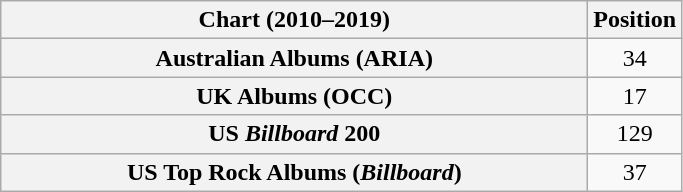<table class="wikitable sortable plainrowheaders" style="text-align:center">
<tr>
<th scope="col" style="width:24em;">Chart (2010–2019)</th>
<th scope="col">Position</th>
</tr>
<tr>
<th scope="row">Australian Albums (ARIA)</th>
<td>34</td>
</tr>
<tr>
<th scope="row">UK Albums (OCC)</th>
<td>17</td>
</tr>
<tr>
<th scope="row">US <em>Billboard</em> 200</th>
<td>129</td>
</tr>
<tr>
<th scope="row">US Top Rock Albums (<em>Billboard</em>)</th>
<td>37</td>
</tr>
</table>
